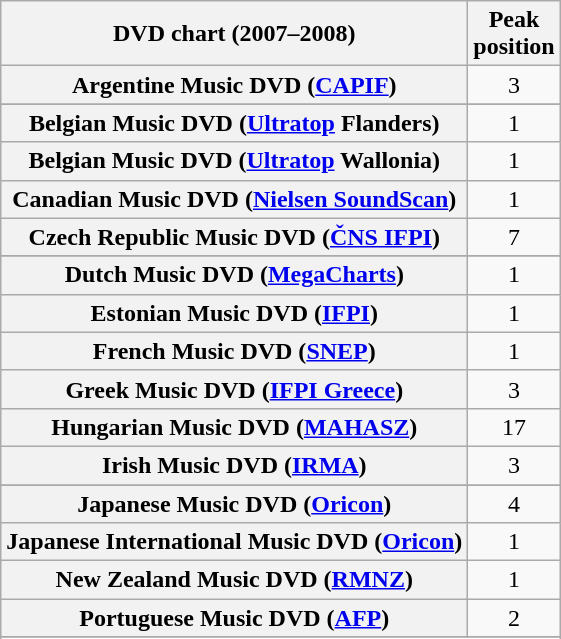<table class="wikitable sortable plainrowheaders" style="text-align:center">
<tr>
<th scope="col">DVD chart (2007–2008)</th>
<th scope="col">Peak<br>position</th>
</tr>
<tr>
<th scope="row">Argentine Music DVD (<a href='#'>CAPIF</a>)</th>
<td>3</td>
</tr>
<tr>
</tr>
<tr>
</tr>
<tr>
<th scope="row">Belgian Music DVD (<a href='#'>Ultratop</a> Flanders)</th>
<td>1</td>
</tr>
<tr>
<th scope="row">Belgian Music DVD (<a href='#'>Ultratop</a> Wallonia)</th>
<td>1</td>
</tr>
<tr>
<th scope="row">Canadian Music DVD (<a href='#'>Nielsen SoundScan</a>)</th>
<td>1</td>
</tr>
<tr>
<th scope="row">Czech Republic Music DVD (<a href='#'>ČNS IFPI</a>)</th>
<td>7</td>
</tr>
<tr>
</tr>
<tr>
<th scope="row">Dutch Music DVD (<a href='#'>MegaCharts</a>)</th>
<td>1</td>
</tr>
<tr>
<th scope="row">Estonian Music DVD (<a href='#'>IFPI</a>)</th>
<td>1</td>
</tr>
<tr>
<th scope="row">French Music DVD (<a href='#'>SNEP</a>)</th>
<td>1</td>
</tr>
<tr>
<th scope="row">Greek Music DVD (<a href='#'>IFPI Greece</a>)</th>
<td>3</td>
</tr>
<tr>
<th scope="row">Hungarian Music DVD (<a href='#'>MAHASZ</a>)</th>
<td>17</td>
</tr>
<tr>
<th scope="row">Irish Music DVD (<a href='#'>IRMA</a>)</th>
<td>3</td>
</tr>
<tr>
</tr>
<tr>
<th scope="row">Japanese Music DVD (<a href='#'>Oricon</a>)</th>
<td>4</td>
</tr>
<tr>
<th scope="row">Japanese International Music DVD (<a href='#'>Oricon</a>)</th>
<td>1</td>
</tr>
<tr>
<th scope="row">New Zealand Music DVD (<a href='#'>RMNZ</a>)</th>
<td>1</td>
</tr>
<tr>
<th scope="row">Portuguese Music DVD (<a href='#'>AFP</a>)</th>
<td>2</td>
</tr>
<tr>
</tr>
<tr>
</tr>
<tr>
</tr>
<tr>
</tr>
<tr>
</tr>
</table>
